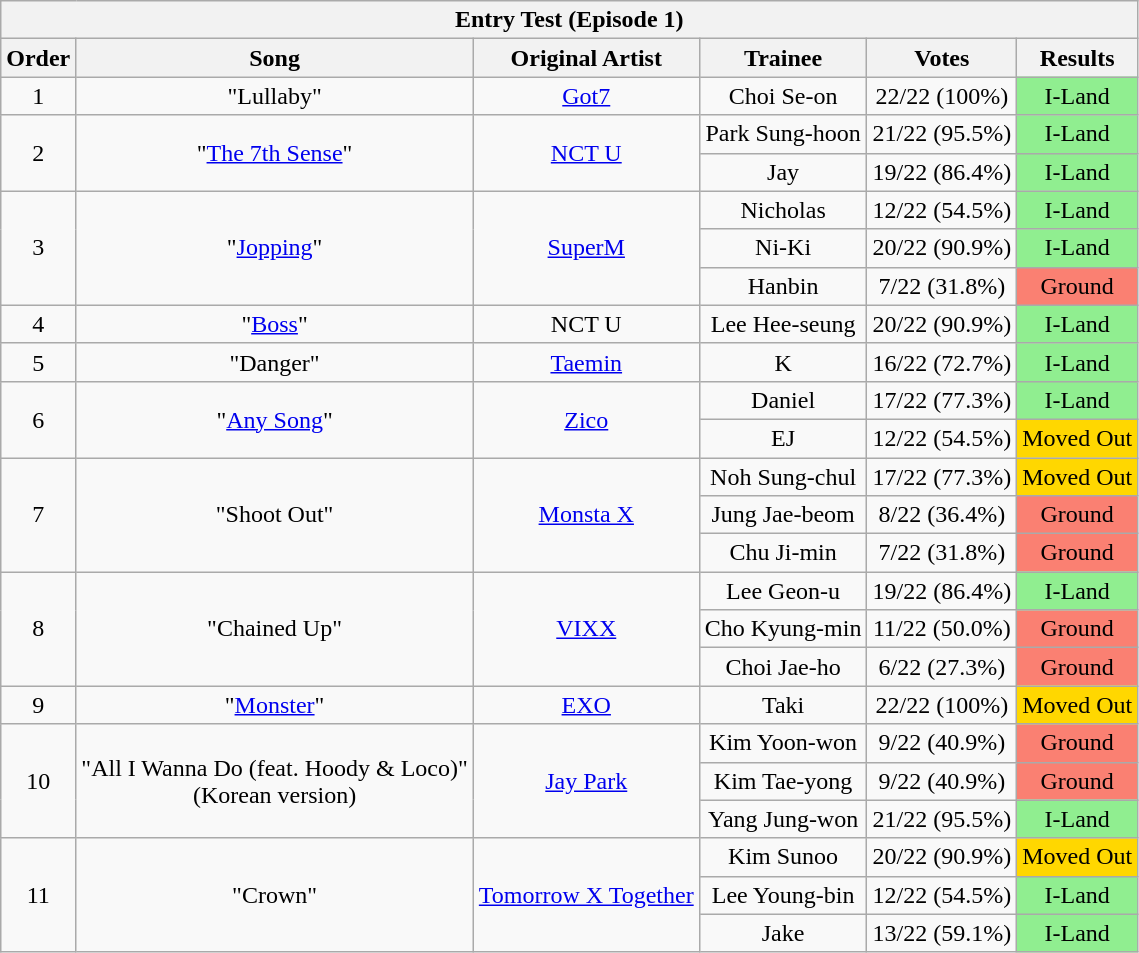<table class="wikitable sortable" style="text-align:center">
<tr>
<th colspan="6">Entry Test (Episode 1)</th>
</tr>
<tr>
<th>Order</th>
<th>Song</th>
<th>Original Artist</th>
<th>Trainee</th>
<th>Votes</th>
<th>Results</th>
</tr>
<tr>
<td>1</td>
<td>"Lullaby"</td>
<td><a href='#'>Got7</a></td>
<td>Choi Se-on</td>
<td>22/22 (100%)</td>
<td style="background:#90EE90;">I-Land</td>
</tr>
<tr>
<td rowspan="2">2</td>
<td rowspan="2">"<a href='#'>The 7th Sense</a>"</td>
<td rowspan="2"><a href='#'>NCT U</a></td>
<td>Park Sung-hoon</td>
<td>21/22 (95.5%)</td>
<td style="background:#90EE90;">I-Land</td>
</tr>
<tr>
<td>Jay</td>
<td>19/22 (86.4%)</td>
<td style="background:#90EE90;">I-Land</td>
</tr>
<tr>
<td rowspan="3">3</td>
<td rowspan="3">"<a href='#'>Jopping</a>"</td>
<td rowspan="3"><a href='#'>SuperM</a></td>
<td>Nicholas</td>
<td>12/22 (54.5%)</td>
<td style="background:#90EE90;">I-Land</td>
</tr>
<tr>
<td>Ni-Ki</td>
<td>20/22 (90.9%)</td>
<td style="background:#90EE90;">I-Land</td>
</tr>
<tr>
<td>Hanbin</td>
<td>7/22 (31.8%)</td>
<td style="background:salmon;">Ground</td>
</tr>
<tr>
<td>4</td>
<td>"<a href='#'>Boss</a>"</td>
<td>NCT U</td>
<td>Lee Hee-seung</td>
<td>20/22 (90.9%)</td>
<td style="background:#90EE90;">I-Land</td>
</tr>
<tr>
<td>5</td>
<td>"Danger"</td>
<td><a href='#'>Taemin</a></td>
<td>K</td>
<td>16/22 (72.7%)</td>
<td style="background:#90EE90;">I-Land</td>
</tr>
<tr>
<td rowspan="2">6</td>
<td rowspan="2">"<a href='#'>Any Song</a>"</td>
<td rowspan="2"><a href='#'>Zico</a></td>
<td>Daniel</td>
<td>17/22 (77.3%)</td>
<td style="background:#90EE90;">I-Land</td>
</tr>
<tr>
<td>EJ</td>
<td>12/22 (54.5%)</td>
<td style="background:gold;">Moved Out</td>
</tr>
<tr>
<td rowspan="3">7</td>
<td rowspan="3">"Shoot Out"</td>
<td rowspan="3"><a href='#'>Monsta X</a></td>
<td>Noh Sung-chul</td>
<td>17/22 (77.3%)</td>
<td style="background:Gold;">Moved Out</td>
</tr>
<tr>
<td>Jung Jae-beom</td>
<td>8/22 (36.4%)</td>
<td style="background:salmon;">Ground</td>
</tr>
<tr>
<td>Chu Ji-min</td>
<td>7/22 (31.8%)</td>
<td style="background:salmon;">Ground</td>
</tr>
<tr>
<td rowspan="3">8</td>
<td rowspan="3">"Chained Up"</td>
<td rowspan="3"><a href='#'>VIXX</a></td>
<td>Lee Geon-u</td>
<td>19/22 (86.4%)</td>
<td style="background:#90EE90;">I-Land</td>
</tr>
<tr>
<td>Cho Kyung-min</td>
<td>11/22 (50.0%)</td>
<td style="background:salmon;">Ground</td>
</tr>
<tr>
<td>Choi Jae-ho</td>
<td>6/22 (27.3%)</td>
<td style="background:salmon;">Ground</td>
</tr>
<tr>
<td>9</td>
<td>"<a href='#'>Monster</a>"</td>
<td><a href='#'>EXO</a></td>
<td>Taki</td>
<td>22/22 (100%)</td>
<td style="background:gold;">Moved Out</td>
</tr>
<tr>
<td rowspan="3">10</td>
<td rowspan="3">"All I Wanna Do (feat. Hoody & Loco)"<br>(Korean version)</td>
<td rowspan="3"><a href='#'>Jay Park</a></td>
<td>Kim Yoon-won</td>
<td>9/22 (40.9%)</td>
<td style="background:salmon;">Ground</td>
</tr>
<tr>
<td>Kim Tae-yong</td>
<td>9/22 (40.9%)</td>
<td style="background:salmon;">Ground</td>
</tr>
<tr>
<td>Yang Jung-won</td>
<td>21/22 (95.5%)</td>
<td style="background:#90EE90;">I-Land</td>
</tr>
<tr>
<td rowspan="3">11</td>
<td rowspan="3">"Crown"</td>
<td rowspan="3"><a href='#'>Tomorrow X Together</a></td>
<td>Kim Sunoo</td>
<td>20/22 (90.9%)</td>
<td style="background:Gold;">Moved Out</td>
</tr>
<tr>
<td>Lee Young-bin</td>
<td>12/22 (54.5%)</td>
<td style="background:#90EE90;">I-Land</td>
</tr>
<tr>
<td>Jake</td>
<td>13/22 (59.1%)</td>
<td style="background:#90EE90;">I-Land</td>
</tr>
</table>
